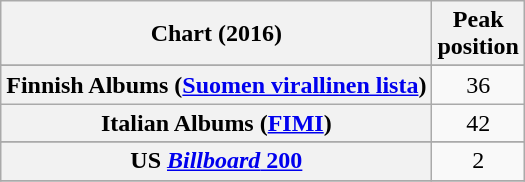<table class="wikitable sortable plainrowheaders" style="text-align:center;">
<tr>
<th scope="col">Chart (2016)</th>
<th scope="col">Peak<br>position</th>
</tr>
<tr>
</tr>
<tr>
</tr>
<tr>
<th scope="row">Finnish Albums (<a href='#'>Suomen virallinen lista</a>)</th>
<td>36</td>
</tr>
<tr>
<th scope="row">Italian Albums (<a href='#'>FIMI</a>)</th>
<td>42</td>
</tr>
<tr>
</tr>
<tr>
<th scope="row">US <a href='#'><em>Billboard</em> 200</a></th>
<td>2</td>
</tr>
<tr>
</tr>
</table>
